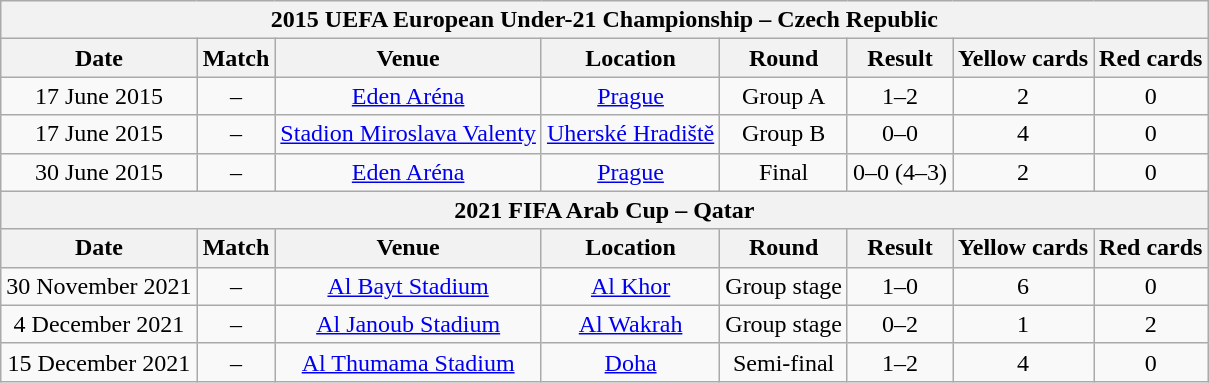<table class="wikitable" style="text-align:center" font-size:small;">
<tr>
<th colspan="8">2015 UEFA European Under-21 Championship – Czech Republic</th>
</tr>
<tr>
<th>Date</th>
<th>Match</th>
<th>Venue</th>
<th>Location</th>
<th>Round</th>
<th>Result</th>
<th>Yellow cards</th>
<th>Red cards</th>
</tr>
<tr>
<td>17 June 2015</td>
<td> – </td>
<td><a href='#'>Eden Aréna</a></td>
<td><a href='#'>Prague</a></td>
<td>Group A</td>
<td>1–2</td>
<td>2</td>
<td>0</td>
</tr>
<tr>
<td>17 June 2015</td>
<td> – </td>
<td><a href='#'>Stadion Miroslava Valenty</a></td>
<td><a href='#'>Uherské Hradiště</a></td>
<td>Group B</td>
<td>0–0</td>
<td>4</td>
<td>0</td>
</tr>
<tr>
<td>30 June 2015</td>
<td> – </td>
<td><a href='#'>Eden Aréna</a></td>
<td><a href='#'>Prague</a></td>
<td>Final</td>
<td>0–0 (4–3)</td>
<td>2</td>
<td>0</td>
</tr>
<tr>
<th colspan="8">2021 FIFA Arab Cup – Qatar</th>
</tr>
<tr>
<th>Date</th>
<th>Match</th>
<th>Venue</th>
<th>Location</th>
<th>Round</th>
<th>Result</th>
<th>Yellow cards</th>
<th>Red cards</th>
</tr>
<tr>
<td>30 November 2021</td>
<td> – </td>
<td><a href='#'>Al Bayt Stadium</a></td>
<td><a href='#'>Al Khor</a></td>
<td>Group stage</td>
<td>1–0</td>
<td>6</td>
<td>0</td>
</tr>
<tr>
<td>4 December 2021</td>
<td> – </td>
<td><a href='#'>Al Janoub Stadium</a></td>
<td><a href='#'>Al Wakrah</a></td>
<td>Group stage</td>
<td>0–2</td>
<td>1</td>
<td>2</td>
</tr>
<tr>
<td>15 December 2021</td>
<td> – </td>
<td><a href='#'>Al Thumama Stadium</a></td>
<td><a href='#'>Doha</a></td>
<td>Semi-final</td>
<td>1–2</td>
<td>4</td>
<td>0</td>
</tr>
</table>
